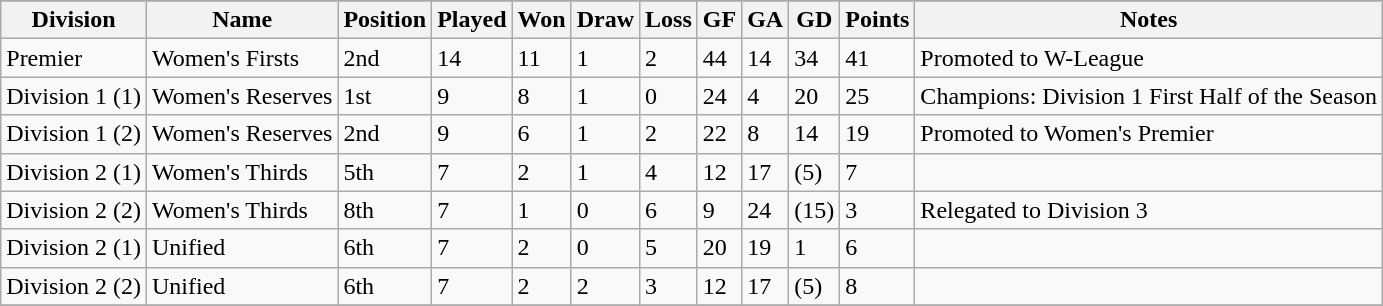<table class="wikitable">
<tr>
</tr>
<tr>
<th>Division</th>
<th>Name</th>
<th>Position</th>
<th>Played</th>
<th>Won</th>
<th>Draw</th>
<th>Loss</th>
<th>GF</th>
<th>GA</th>
<th>GD</th>
<th>Points</th>
<th>Notes</th>
</tr>
<tr>
<td>Premier</td>
<td>Women's Firsts</td>
<td>2nd</td>
<td>14</td>
<td>11</td>
<td>1</td>
<td>2</td>
<td>44</td>
<td>14</td>
<td>34</td>
<td>41</td>
<td>Promoted to W-League</td>
</tr>
<tr>
<td>Division 1 (1)</td>
<td>Women's Reserves</td>
<td>1st</td>
<td>9</td>
<td>8</td>
<td>1</td>
<td>0</td>
<td>24</td>
<td>4</td>
<td>20</td>
<td>25</td>
<td>Champions: Division 1 First Half of the Season</td>
</tr>
<tr>
<td>Division 1 (2)</td>
<td>Women's Reserves</td>
<td>2nd</td>
<td>9</td>
<td>6</td>
<td>1</td>
<td>2</td>
<td>22</td>
<td>8</td>
<td>14</td>
<td>19</td>
<td>Promoted to Women's Premier</td>
</tr>
<tr>
<td>Division 2 (1)</td>
<td>Women's Thirds</td>
<td>5th</td>
<td>7</td>
<td>2</td>
<td>1</td>
<td>4</td>
<td>12</td>
<td>17</td>
<td>(5)</td>
<td>7</td>
<td></td>
</tr>
<tr>
<td>Division 2 (2)</td>
<td>Women's Thirds</td>
<td>8th</td>
<td>7</td>
<td>1</td>
<td>0</td>
<td>6</td>
<td>9</td>
<td>24</td>
<td>(15)</td>
<td>3</td>
<td>Relegated to Division 3</td>
</tr>
<tr>
<td>Division 2 (1)</td>
<td>Unified</td>
<td>6th</td>
<td>7</td>
<td>2</td>
<td>0</td>
<td>5</td>
<td>20</td>
<td>19</td>
<td>1</td>
<td>6</td>
<td></td>
</tr>
<tr>
<td>Division 2 (2)</td>
<td>Unified</td>
<td>6th</td>
<td>7</td>
<td>2</td>
<td>2</td>
<td>3</td>
<td>12</td>
<td>17</td>
<td>(5)</td>
<td>8</td>
<td></td>
</tr>
<tr>
</tr>
</table>
